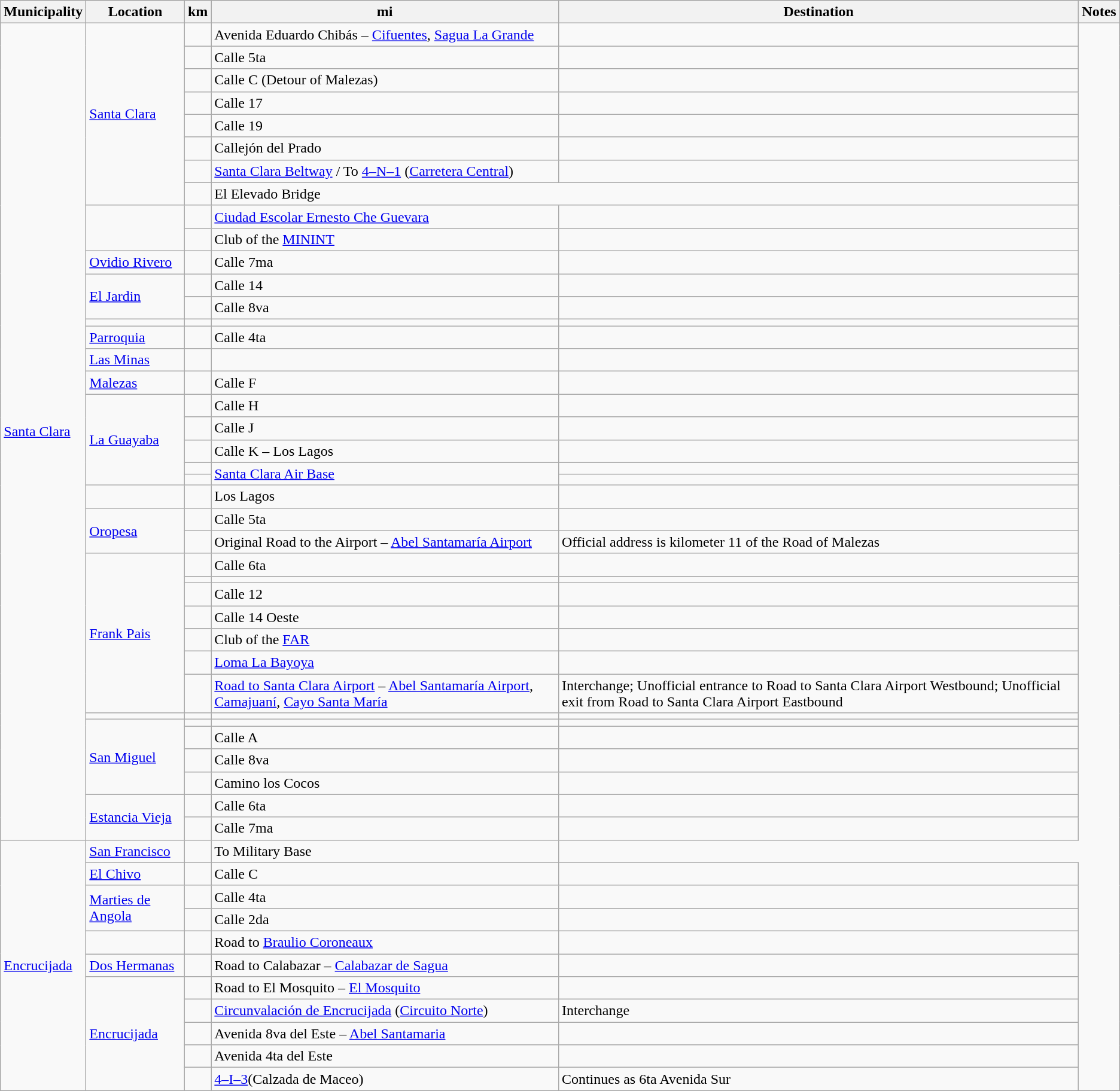<table class="wikitable">
<tr>
<th>Municipality</th>
<th>Location</th>
<th>km</th>
<th>mi</th>
<th>Destination</th>
<th>Notes</th>
</tr>
<tr>
<td rowspan="39"><a href='#'>Santa Clara</a></td>
<td rowspan="8"><a href='#'>Santa Clara</a></td>
<td></td>
<td>Avenida Eduardo Chibás – <a href='#'>Cifuentes</a>, <a href='#'>Sagua La Grande</a></td>
<td></td>
</tr>
<tr>
<td></td>
<td>Calle 5ta</td>
<td></td>
</tr>
<tr>
<td></td>
<td>Calle C (Detour of Malezas)</td>
<td></td>
</tr>
<tr>
<td></td>
<td>Calle 17</td>
<td></td>
</tr>
<tr>
<td></td>
<td>Calle 19</td>
<td></td>
</tr>
<tr>
<td></td>
<td>Callejón del Prado</td>
<td></td>
</tr>
<tr>
<td></td>
<td> <a href='#'>Santa Clara Beltway</a> / To <a href='#'>4–N–1</a> (<a href='#'>Carretera Central</a>)</td>
<td></td>
</tr>
<tr>
<td></td>
<td colspan="2">El Elevado Bridge</td>
</tr>
<tr>
<td rowspan="2"></td>
<td></td>
<td><bdi><a href='#'>Ciudad Escolar Ernesto Che Guevara</a></bdi></td>
<td></td>
</tr>
<tr>
<td></td>
<td>Club of the <a href='#'>MININT</a></td>
<td></td>
</tr>
<tr>
<td><a href='#'>Ovidio Rivero</a></td>
<td></td>
<td>Calle 7ma</td>
<td></td>
</tr>
<tr>
<td rowspan="2"><a href='#'>El Jardin</a></td>
<td></td>
<td>Calle 14</td>
<td></td>
</tr>
<tr>
<td></td>
<td>Calle 8va</td>
<td></td>
</tr>
<tr>
<td></td>
<td></td>
<td></td>
<td></td>
</tr>
<tr>
<td><a href='#'>Parroquia</a></td>
<td></td>
<td>Calle 4ta</td>
<td></td>
</tr>
<tr>
<td><a href='#'>Las Minas</a></td>
<td></td>
<td></td>
<td></td>
</tr>
<tr>
<td><a href='#'>Malezas</a></td>
<td></td>
<td>Calle F</td>
<td></td>
</tr>
<tr>
<td rowspan="5"><a href='#'>La Guayaba</a></td>
<td></td>
<td>Calle H</td>
<td></td>
</tr>
<tr>
<td></td>
<td>Calle J</td>
<td></td>
</tr>
<tr>
<td></td>
<td>Calle K – Los Lagos</td>
<td></td>
</tr>
<tr>
<td></td>
<td rowspan="2"> <a href='#'>Santa Clara Air Base</a></td>
<td></td>
</tr>
<tr>
<td></td>
<td></td>
</tr>
<tr>
<td></td>
<td></td>
<td>Los Lagos</td>
<td></td>
</tr>
<tr>
<td rowspan="2"><a href='#'>Oropesa</a></td>
<td></td>
<td>Calle 5ta</td>
<td></td>
</tr>
<tr>
<td></td>
<td> Original Road to the Airport – <a href='#'>Abel Santamaría Airport</a></td>
<td>Official address is kilometer 11 of the Road of Malezas</td>
</tr>
<tr>
<td rowspan="7"><a href='#'>Frank Pais</a></td>
<td></td>
<td>Calle 6ta</td>
<td></td>
</tr>
<tr>
<td></td>
<td></td>
<td></td>
</tr>
<tr>
<td></td>
<td>Calle 12</td>
<td></td>
</tr>
<tr>
<td></td>
<td>Calle 14 Oeste</td>
<td></td>
</tr>
<tr>
<td></td>
<td> Club of the <a href='#'>FAR</a></td>
<td></td>
</tr>
<tr>
<td></td>
<td><a href='#'>Loma La Bayoya</a></td>
<td></td>
</tr>
<tr>
<td></td>
<td> <a href='#'>Road to Santa Clara Airport</a> – <a href='#'>Abel Santamaría Airport</a>, <a href='#'>Camajuaní</a>, <a href='#'>Cayo Santa María</a></td>
<td>Interchange; Unofficial entrance to Road to Santa Clara Airport Westbound; Unofficial exit from Road to Santa Clara Airport Eastbound</td>
</tr>
<tr>
<td></td>
<td></td>
<td></td>
<td></td>
</tr>
<tr>
<td rowspan="4"><a href='#'>San Miguel</a></td>
<td></td>
<td></td>
<td></td>
</tr>
<tr>
<td></td>
<td>Calle A</td>
<td></td>
</tr>
<tr>
<td></td>
<td>Calle 8va</td>
<td></td>
</tr>
<tr>
<td></td>
<td>Camino los Cocos</td>
<td></td>
</tr>
<tr>
<td rowspan="2"><a href='#'>Estancia Vieja</a></td>
<td></td>
<td>Calle 6ta</td>
<td></td>
</tr>
<tr>
<td></td>
<td>Calle 7ma</td>
<td></td>
</tr>
<tr>
<td rowspan="11"><a href='#'>Encrucijada</a></td>
<td><a href='#'>San Francisco</a></td>
<td></td>
<td> To Military Base</td>
</tr>
<tr>
<td><a href='#'>El Chivo</a></td>
<td></td>
<td>Calle C</td>
<td></td>
</tr>
<tr>
<td rowspan="2"><a href='#'>Marties de Angola</a></td>
<td></td>
<td>Calle 4ta</td>
<td></td>
</tr>
<tr>
<td></td>
<td>Calle 2da</td>
<td></td>
</tr>
<tr>
<td></td>
<td></td>
<td>Road to <a href='#'>Braulio Coroneaux</a></td>
<td></td>
</tr>
<tr>
<td><a href='#'>Dos Hermanas</a></td>
<td></td>
<td>Road to Calabazar – <a href='#'>Calabazar de Sagua</a></td>
<td></td>
</tr>
<tr>
<td rowspan="5"><a href='#'>Encrucijada</a></td>
<td></td>
<td>Road to El Mosquito – <a href='#'>El Mosquito</a></td>
<td></td>
</tr>
<tr>
<td></td>
<td><a href='#'>Circunvalación de Encrucijada</a> (<a href='#'>Circuito Norte</a>)</td>
<td>Interchange</td>
</tr>
<tr>
<td></td>
<td>Avenida 8va del Este – <a href='#'>Abel Santamaria</a></td>
<td></td>
</tr>
<tr>
<td></td>
<td>Avenida 4ta del Este</td>
<td></td>
</tr>
<tr>
<td></td>
<td> <a href='#'>4–I–3</a>(Calzada de Maceo)</td>
<td>Continues as 6ta Avenida Sur</td>
</tr>
</table>
